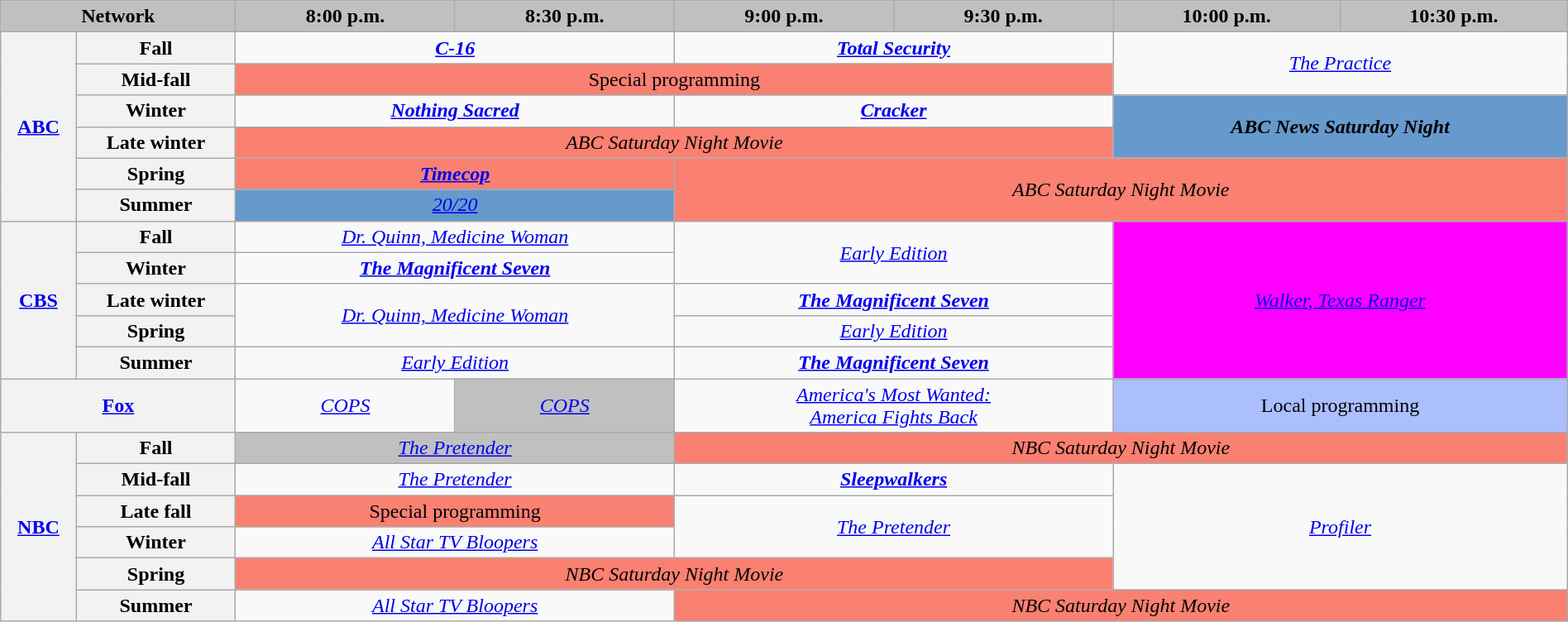<table class="wikitable" style="width:100%;margin-right:0;text-align:center">
<tr>
<th colspan="2" style="background-color:#C0C0C0;text-align:center;width:15%;">Network</th>
<th style="background-color:#C0C0C0;text-align:center;width:14%;">8:00 p.m.</th>
<th style="background-color:#C0C0C0;text-align:center;width:14%;">8:30 p.m.</th>
<th style="background-color:#C0C0C0;text-align:center;width:14%;">9:00 p.m.</th>
<th style="background-color:#C0C0C0;text-align:center;width:14%;">9:30 p.m.</th>
<th style="background-color:#C0C0C0;text-align:center">10:00 p.m.</th>
<th style="background-color:#C0C0C0;text-align:center">10:30 p.m.</th>
</tr>
<tr>
<th rowspan="6"><a href='#'>ABC</a></th>
<th>Fall</th>
<td colspan="2"><strong><em><a href='#'>C-16</a></em></strong></td>
<td colspan="2"><strong><em><a href='#'>Total Security</a></em></strong></td>
<td rowspan="2" colspan="2"><em><a href='#'>The Practice</a></em></td>
</tr>
<tr>
<th>Mid-fall</th>
<td colspan="4" style="background:#FA8072;">Special programming</td>
</tr>
<tr>
<th>Winter</th>
<td colspan="2"><strong><em><a href='#'>Nothing Sacred</a></em></strong></td>
<td colspan="2"><strong><em><a href='#'>Cracker</a></em></strong></td>
<td rowspan="2" colspan="2" style="background:#6699CC;"><strong><em>ABC News Saturday Night</em></strong></td>
</tr>
<tr>
<th>Late winter</th>
<td colspan="4" style="background:#FA8072;"><em>ABC Saturday Night Movie</em></td>
</tr>
<tr>
<th>Spring</th>
<td colspan="2" style="background:#FA8072;"><strong><em><a href='#'>Timecop</a></em></strong></td>
<td colspan="4" rowspan="2" style="background:#FA8072;"><em>ABC Saturday Night Movie</em></td>
</tr>
<tr>
<th>Summer</th>
<td colspan="2" style="background:#6699CC;"><em><a href='#'>20/20</a></em></td>
</tr>
<tr>
<th rowspan="5"><a href='#'>CBS</a></th>
<th>Fall</th>
<td colspan="2"><em><a href='#'>Dr. Quinn, Medicine Woman</a></em></td>
<td rowspan="2" colspan="2"><em><a href='#'>Early Edition</a></em></td>
<td rowspan="5" colspan="2" style="background:magenta;"><em><a href='#'>Walker, Texas Ranger</a></em> </td>
</tr>
<tr>
<th>Winter</th>
<td colspan="2"><strong><em><a href='#'>The Magnificent Seven</a></em></strong></td>
</tr>
<tr>
<th>Late winter</th>
<td rowspan="2" colspan="2"><em><a href='#'>Dr. Quinn, Medicine Woman</a></em></td>
<td colspan="2"><strong><em><a href='#'>The Magnificent Seven</a></em></strong></td>
</tr>
<tr>
<th>Spring</th>
<td colspan="2"><em><a href='#'>Early Edition</a></em></td>
</tr>
<tr>
<th>Summer</th>
<td colspan="2"><em><a href='#'>Early Edition</a></em></td>
<td colspan="2"><strong><em><a href='#'>The Magnificent Seven</a></em></strong></td>
</tr>
<tr>
<th colspan="2"><a href='#'>Fox</a></th>
<td><em><a href='#'>COPS</a></em></td>
<td style="background:#C0C0C0;"><em><a href='#'>COPS</a></em> </td>
<td colspan="2"><em><a href='#'>America's Most Wanted:<br>America Fights Back</a></em></td>
<td colspan="2" style="background:#abbfff;">Local programming</td>
</tr>
<tr>
<th rowspan="6"><a href='#'>NBC</a></th>
<th>Fall</th>
<td colspan="2" style="background:#C0C0C0;"><em><a href='#'>The Pretender</a></em> </td>
<td colspan="4" style="background:#FA8072;"><em>NBC Saturday Night Movie</em></td>
</tr>
<tr>
<th>Mid-fall</th>
<td colspan="2"><em><a href='#'>The Pretender</a></em></td>
<td colspan="2"><strong><em><a href='#'>Sleepwalkers</a></em></strong></td>
<td colspan="2" rowspan="4"><em><a href='#'>Profiler</a></em></td>
</tr>
<tr>
<th>Late fall</th>
<td colspan="2" style="background:#FA8072;">Special programming</td>
<td colspan="2" rowspan="2"><em><a href='#'>The Pretender</a></em></td>
</tr>
<tr>
<th>Winter</th>
<td colspan="2"><em><a href='#'>All Star TV Bloopers</a></em></td>
</tr>
<tr>
<th>Spring</th>
<td colspan="4" style="background:#FA8072;"><em>NBC Saturday Night Movie</em></td>
</tr>
<tr>
<th>Summer</th>
<td colspan="2"><em><a href='#'>All Star TV Bloopers</a></em></td>
<td colspan="4" style="background:#FA8072;"><em>NBC Saturday Night Movie</em></td>
</tr>
</table>
